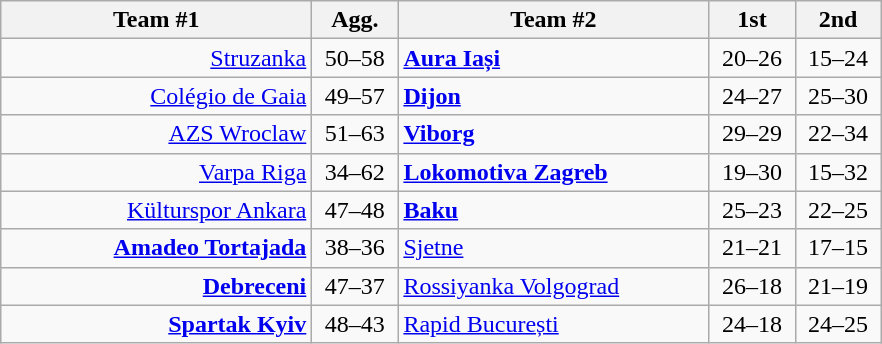<table class=wikitable style="text-align:center">
<tr>
<th width=200>Team #1</th>
<th width=50>Agg.</th>
<th width=200>Team #2</th>
<th width=50>1st</th>
<th width=50>2nd</th>
</tr>
<tr>
<td align=right><a href='#'>Struzanka</a> </td>
<td>50–58</td>
<td align=left> <strong><a href='#'>Aura Iași</a></strong></td>
<td align=center>20–26</td>
<td align=center>15–24</td>
</tr>
<tr>
<td align=right><a href='#'>Colégio de Gaia</a> </td>
<td>49–57</td>
<td align=left> <strong><a href='#'>Dijon</a></strong></td>
<td align=center>24–27</td>
<td align=center>25–30</td>
</tr>
<tr>
<td align=right><a href='#'>AZS Wroclaw</a> </td>
<td>51–63</td>
<td align=left> <strong><a href='#'>Viborg</a></strong></td>
<td align=center>29–29</td>
<td align=center>22–34</td>
</tr>
<tr>
<td align=right><a href='#'>Varpa Riga</a> </td>
<td>34–62</td>
<td align=left> <strong><a href='#'>Lokomotiva Zagreb</a></strong></td>
<td align=center>19–30</td>
<td align=center>15–32</td>
</tr>
<tr>
<td align=right><a href='#'>Külturspor Ankara</a> </td>
<td>47–48</td>
<td align=left> <strong><a href='#'>Baku</a></strong></td>
<td align=center>25–23</td>
<td align=center>22–25</td>
</tr>
<tr>
<td align=right><strong><a href='#'>Amadeo Tortajada</a></strong> </td>
<td>38–36</td>
<td align=left> <a href='#'>Sjetne</a></td>
<td align=center>21–21</td>
<td align=center>17–15</td>
</tr>
<tr>
<td align=right><strong><a href='#'>Debreceni</a></strong> </td>
<td>47–37</td>
<td align=left> <a href='#'>Rossiyanka Volgograd</a></td>
<td align=center>26–18</td>
<td align=center>21–19</td>
</tr>
<tr>
<td align=right><strong><a href='#'>Spartak Kyiv</a></strong> </td>
<td>48–43</td>
<td align=left> <a href='#'>Rapid București</a></td>
<td align=center>24–18</td>
<td align=center>24–25</td>
</tr>
</table>
